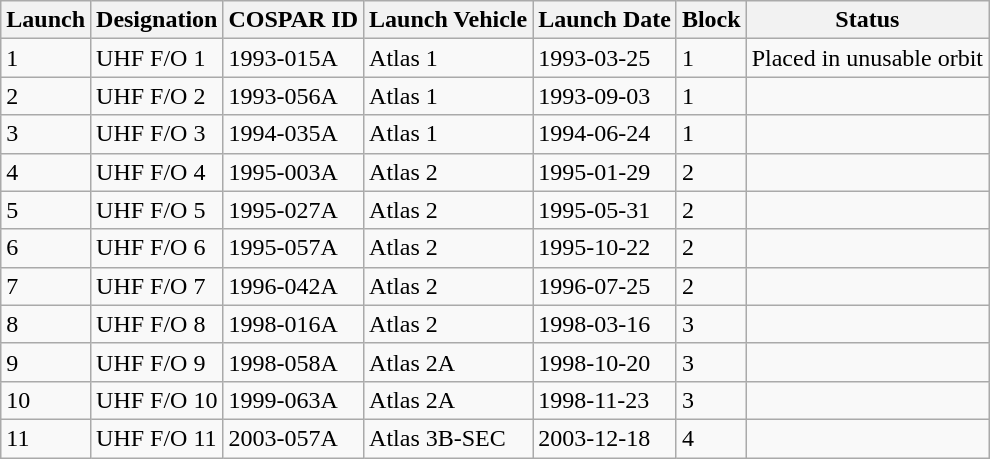<table class="wikitable">
<tr>
<th>Launch</th>
<th>Designation</th>
<th>COSPAR ID</th>
<th>Launch Vehicle</th>
<th>Launch Date</th>
<th>Block</th>
<th>Status</th>
</tr>
<tr>
<td>1</td>
<td>UHF F/O 1</td>
<td>1993-015A</td>
<td>Atlas 1</td>
<td>1993-03-25</td>
<td>1</td>
<td>Placed in unusable orbit</td>
</tr>
<tr>
<td>2</td>
<td>UHF F/O 2</td>
<td>1993-056A</td>
<td>Atlas 1</td>
<td>1993-09-03</td>
<td>1</td>
<td></td>
</tr>
<tr>
<td>3</td>
<td>UHF F/O 3</td>
<td>1994-035A</td>
<td>Atlas 1</td>
<td>1994-06-24</td>
<td>1</td>
<td></td>
</tr>
<tr>
<td>4</td>
<td>UHF F/O 4</td>
<td>1995-003A</td>
<td>Atlas 2</td>
<td>1995-01-29</td>
<td>2</td>
<td></td>
</tr>
<tr>
<td>5</td>
<td>UHF F/O 5</td>
<td>1995-027A</td>
<td>Atlas 2</td>
<td>1995-05-31</td>
<td>2</td>
<td></td>
</tr>
<tr>
<td>6</td>
<td>UHF F/O 6</td>
<td>1995-057A</td>
<td>Atlas 2</td>
<td>1995-10-22</td>
<td>2</td>
<td></td>
</tr>
<tr>
<td>7</td>
<td>UHF F/O 7</td>
<td>1996-042A</td>
<td>Atlas 2</td>
<td>1996-07-25</td>
<td>2</td>
<td></td>
</tr>
<tr>
<td>8</td>
<td>UHF F/O 8</td>
<td>1998-016A</td>
<td>Atlas 2</td>
<td>1998-03-16</td>
<td>3</td>
<td></td>
</tr>
<tr>
<td>9</td>
<td>UHF F/O 9</td>
<td>1998-058A</td>
<td>Atlas 2A</td>
<td>1998-10-20</td>
<td>3</td>
<td></td>
</tr>
<tr>
<td>10</td>
<td>UHF F/O 10</td>
<td>1999-063A</td>
<td>Atlas 2A</td>
<td>1998-11-23</td>
<td>3</td>
<td></td>
</tr>
<tr>
<td>11</td>
<td>UHF F/O 11</td>
<td>2003-057A</td>
<td>Atlas 3B-SEC</td>
<td>2003-12-18</td>
<td>4</td>
<td></td>
</tr>
</table>
